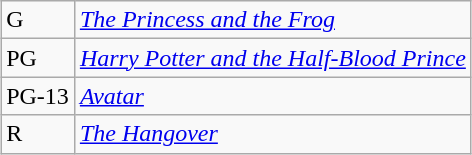<table class="wikitable sortable" style="margin:auto; margin:auto;">
<tr>
<td>G</td>
<td><em><a href='#'>The Princess and the Frog</a></em></td>
</tr>
<tr>
<td>PG</td>
<td><em><a href='#'>Harry Potter and the Half-Blood Prince</a></em></td>
</tr>
<tr>
<td>PG-13</td>
<td><em><a href='#'>Avatar</a></em></td>
</tr>
<tr>
<td>R</td>
<td><em><a href='#'>The Hangover</a></em></td>
</tr>
</table>
